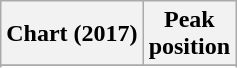<table class="wikitable sortable plainrowheaders" style="text-align:center">
<tr>
<th scope="col">Chart (2017)</th>
<th scope="col">Peak<br>position</th>
</tr>
<tr>
</tr>
<tr>
</tr>
<tr>
</tr>
</table>
